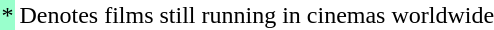<table class="wikidiv">
<tr>
<td style="text-align:center; background:#9fc;">*</td>
<td>Denotes films still running in cinemas worldwide</td>
</tr>
</table>
